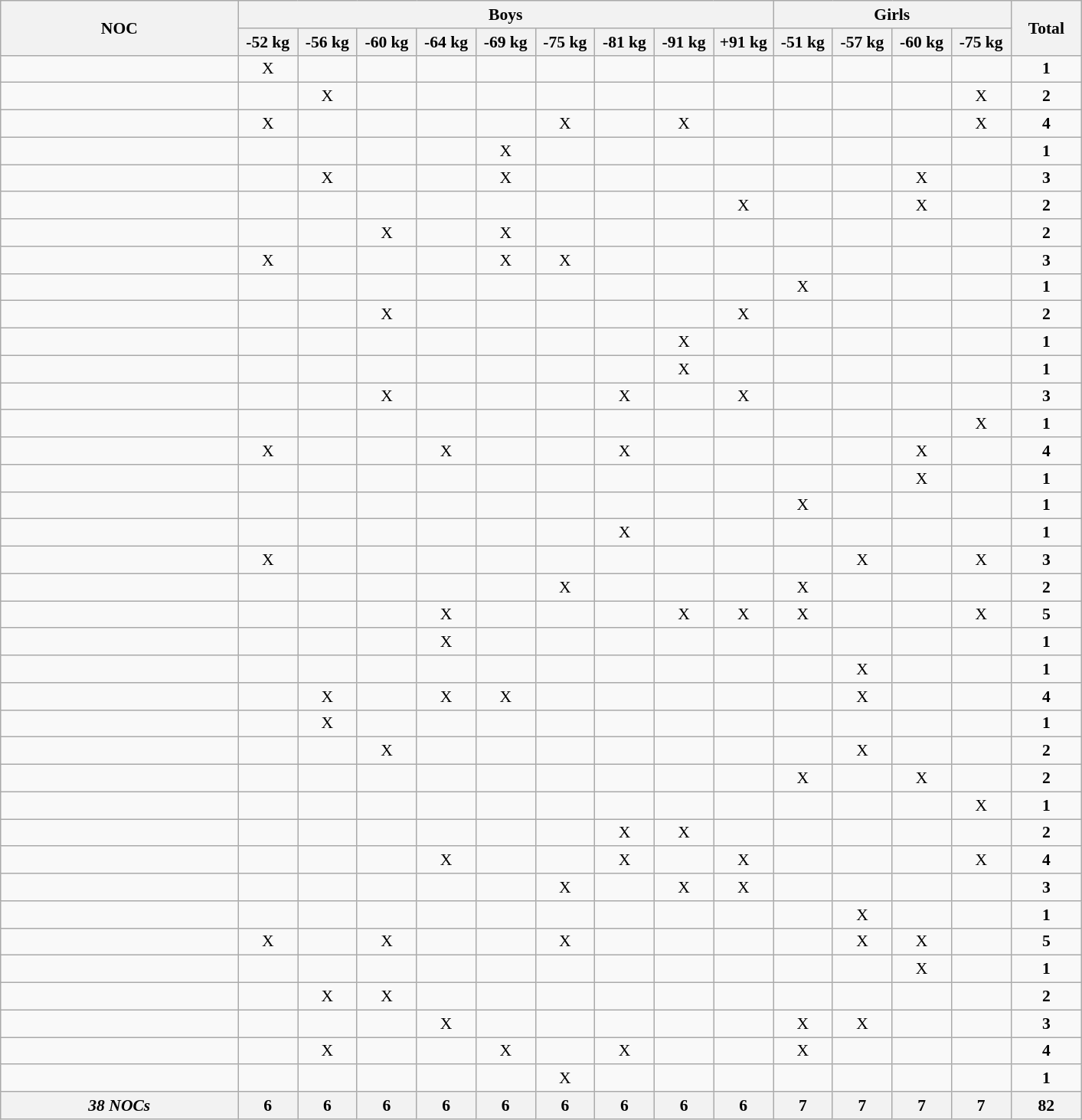<table class="wikitable sortable" style="text-align:center; font-size:90%">
<tr>
<th rowspan="2" width=200 align="left">NOC</th>
<th colspan="9">Boys</th>
<th colspan="4">Girls</th>
<th width=55 rowspan="2">Total</th>
</tr>
<tr>
<th width=45>-52 kg</th>
<th width=45>-56 kg</th>
<th width=45>-60 kg</th>
<th width=45>-64 kg</th>
<th width=45>-69 kg</th>
<th width=45>-75 kg</th>
<th width=45>-81 kg</th>
<th width=45>-91 kg</th>
<th width=45>+91 kg</th>
<th width=45>-51 kg</th>
<th width=45>-57 kg</th>
<th width=45>-60 kg</th>
<th width=45>-75 kg</th>
</tr>
<tr>
<td align=left></td>
<td>X</td>
<td></td>
<td></td>
<td></td>
<td></td>
<td></td>
<td></td>
<td></td>
<td></td>
<td></td>
<td></td>
<td></td>
<td></td>
<td><strong>1</strong></td>
</tr>
<tr>
<td align=left></td>
<td></td>
<td>X</td>
<td></td>
<td></td>
<td></td>
<td></td>
<td></td>
<td></td>
<td></td>
<td></td>
<td></td>
<td></td>
<td>X</td>
<td><strong>2</strong></td>
</tr>
<tr>
<td align=left></td>
<td>X</td>
<td></td>
<td></td>
<td></td>
<td></td>
<td>X</td>
<td></td>
<td>X</td>
<td></td>
<td></td>
<td></td>
<td></td>
<td>X</td>
<td><strong>4</strong></td>
</tr>
<tr>
<td align=left></td>
<td></td>
<td></td>
<td></td>
<td></td>
<td>X</td>
<td></td>
<td></td>
<td></td>
<td></td>
<td></td>
<td></td>
<td></td>
<td></td>
<td><strong>1</strong></td>
</tr>
<tr>
<td align=left></td>
<td></td>
<td>X</td>
<td></td>
<td></td>
<td>X</td>
<td></td>
<td></td>
<td></td>
<td></td>
<td></td>
<td></td>
<td>X</td>
<td></td>
<td><strong>3</strong></td>
</tr>
<tr>
<td align=left></td>
<td></td>
<td></td>
<td></td>
<td></td>
<td></td>
<td></td>
<td></td>
<td></td>
<td>X</td>
<td></td>
<td></td>
<td>X</td>
<td></td>
<td><strong>2</strong></td>
</tr>
<tr>
<td align=left></td>
<td></td>
<td></td>
<td>X</td>
<td></td>
<td>X</td>
<td></td>
<td></td>
<td></td>
<td></td>
<td></td>
<td></td>
<td></td>
<td></td>
<td><strong>2</strong></td>
</tr>
<tr>
<td align=left></td>
<td>X</td>
<td></td>
<td></td>
<td></td>
<td>X</td>
<td>X</td>
<td></td>
<td></td>
<td></td>
<td></td>
<td></td>
<td></td>
<td></td>
<td><strong>3</strong></td>
</tr>
<tr>
<td align=left></td>
<td></td>
<td></td>
<td></td>
<td></td>
<td></td>
<td></td>
<td></td>
<td></td>
<td></td>
<td>X</td>
<td></td>
<td></td>
<td></td>
<td><strong>1</strong></td>
</tr>
<tr>
<td align=left></td>
<td></td>
<td></td>
<td>X</td>
<td></td>
<td></td>
<td></td>
<td></td>
<td></td>
<td>X</td>
<td></td>
<td></td>
<td></td>
<td></td>
<td><strong>2</strong></td>
</tr>
<tr>
<td align=left></td>
<td></td>
<td></td>
<td></td>
<td></td>
<td></td>
<td></td>
<td></td>
<td>X</td>
<td></td>
<td></td>
<td></td>
<td></td>
<td></td>
<td><strong>1</strong></td>
</tr>
<tr>
<td align=left></td>
<td></td>
<td></td>
<td></td>
<td></td>
<td></td>
<td></td>
<td></td>
<td>X</td>
<td></td>
<td></td>
<td></td>
<td></td>
<td></td>
<td><strong>1</strong></td>
</tr>
<tr>
<td align=left></td>
<td></td>
<td></td>
<td>X</td>
<td></td>
<td></td>
<td></td>
<td>X</td>
<td></td>
<td>X</td>
<td></td>
<td></td>
<td></td>
<td></td>
<td><strong>3</strong></td>
</tr>
<tr>
<td align=left></td>
<td></td>
<td></td>
<td></td>
<td></td>
<td></td>
<td></td>
<td></td>
<td></td>
<td></td>
<td></td>
<td></td>
<td></td>
<td>X</td>
<td><strong>1</strong></td>
</tr>
<tr>
<td align=left></td>
<td>X</td>
<td></td>
<td></td>
<td>X</td>
<td></td>
<td></td>
<td>X</td>
<td></td>
<td></td>
<td></td>
<td></td>
<td>X</td>
<td></td>
<td><strong>4</strong></td>
</tr>
<tr>
<td align=left></td>
<td></td>
<td></td>
<td></td>
<td></td>
<td></td>
<td></td>
<td></td>
<td></td>
<td></td>
<td></td>
<td></td>
<td>X</td>
<td></td>
<td><strong>1</strong></td>
</tr>
<tr>
<td align=left></td>
<td></td>
<td></td>
<td></td>
<td></td>
<td></td>
<td></td>
<td></td>
<td></td>
<td></td>
<td>X</td>
<td></td>
<td></td>
<td></td>
<td><strong>1</strong></td>
</tr>
<tr>
<td align=left></td>
<td></td>
<td></td>
<td></td>
<td></td>
<td></td>
<td></td>
<td>X</td>
<td></td>
<td></td>
<td></td>
<td></td>
<td></td>
<td></td>
<td><strong>1</strong></td>
</tr>
<tr>
<td align=left></td>
<td>X</td>
<td></td>
<td></td>
<td></td>
<td></td>
<td></td>
<td></td>
<td></td>
<td></td>
<td></td>
<td>X</td>
<td></td>
<td>X</td>
<td><strong>3</strong></td>
</tr>
<tr>
<td align=left></td>
<td></td>
<td></td>
<td></td>
<td></td>
<td></td>
<td>X</td>
<td></td>
<td></td>
<td></td>
<td>X</td>
<td></td>
<td></td>
<td></td>
<td><strong>2</strong></td>
</tr>
<tr>
<td align=left></td>
<td></td>
<td></td>
<td></td>
<td>X</td>
<td></td>
<td></td>
<td></td>
<td>X</td>
<td>X</td>
<td>X</td>
<td></td>
<td></td>
<td>X</td>
<td><strong>5</strong></td>
</tr>
<tr>
<td align=left></td>
<td></td>
<td></td>
<td></td>
<td>X</td>
<td></td>
<td></td>
<td></td>
<td></td>
<td></td>
<td></td>
<td></td>
<td></td>
<td></td>
<td><strong>1</strong></td>
</tr>
<tr>
<td align=left></td>
<td></td>
<td></td>
<td></td>
<td></td>
<td></td>
<td></td>
<td></td>
<td></td>
<td></td>
<td></td>
<td>X</td>
<td></td>
<td></td>
<td><strong>1</strong></td>
</tr>
<tr>
<td align=left></td>
<td></td>
<td>X</td>
<td></td>
<td>X</td>
<td>X</td>
<td></td>
<td></td>
<td></td>
<td></td>
<td></td>
<td>X</td>
<td></td>
<td></td>
<td><strong>4</strong></td>
</tr>
<tr>
<td align=left></td>
<td></td>
<td>X</td>
<td></td>
<td></td>
<td></td>
<td></td>
<td></td>
<td></td>
<td></td>
<td></td>
<td></td>
<td></td>
<td></td>
<td><strong>1</strong></td>
</tr>
<tr>
<td align=left></td>
<td></td>
<td></td>
<td>X</td>
<td></td>
<td></td>
<td></td>
<td></td>
<td></td>
<td></td>
<td></td>
<td>X</td>
<td></td>
<td></td>
<td><strong>2</strong></td>
</tr>
<tr>
<td align=left></td>
<td></td>
<td></td>
<td></td>
<td></td>
<td></td>
<td></td>
<td></td>
<td></td>
<td></td>
<td>X</td>
<td></td>
<td>X</td>
<td></td>
<td><strong>2</strong></td>
</tr>
<tr>
<td align=left></td>
<td></td>
<td></td>
<td></td>
<td></td>
<td></td>
<td></td>
<td></td>
<td></td>
<td></td>
<td></td>
<td></td>
<td></td>
<td>X</td>
<td><strong>1</strong></td>
</tr>
<tr>
<td align=left></td>
<td></td>
<td></td>
<td></td>
<td></td>
<td></td>
<td></td>
<td>X</td>
<td>X</td>
<td></td>
<td></td>
<td></td>
<td></td>
<td></td>
<td><strong>2</strong></td>
</tr>
<tr>
<td align=left></td>
<td></td>
<td></td>
<td></td>
<td>X</td>
<td></td>
<td></td>
<td>X</td>
<td></td>
<td>X</td>
<td></td>
<td></td>
<td></td>
<td>X</td>
<td><strong>4</strong></td>
</tr>
<tr>
<td align=left></td>
<td></td>
<td></td>
<td></td>
<td></td>
<td></td>
<td>X</td>
<td></td>
<td>X</td>
<td>X</td>
<td></td>
<td></td>
<td></td>
<td></td>
<td><strong>3</strong></td>
</tr>
<tr>
<td align=left></td>
<td></td>
<td></td>
<td></td>
<td></td>
<td></td>
<td></td>
<td></td>
<td></td>
<td></td>
<td></td>
<td>X</td>
<td></td>
<td></td>
<td><strong>1</strong></td>
</tr>
<tr>
<td align=left></td>
<td>X</td>
<td></td>
<td>X</td>
<td></td>
<td></td>
<td>X</td>
<td></td>
<td></td>
<td></td>
<td></td>
<td>X</td>
<td>X</td>
<td></td>
<td><strong>5</strong></td>
</tr>
<tr>
<td align=left></td>
<td></td>
<td></td>
<td></td>
<td></td>
<td></td>
<td></td>
<td></td>
<td></td>
<td></td>
<td></td>
<td></td>
<td>X</td>
<td></td>
<td><strong>1</strong></td>
</tr>
<tr>
<td align=left></td>
<td></td>
<td>X</td>
<td>X</td>
<td></td>
<td></td>
<td></td>
<td></td>
<td></td>
<td></td>
<td></td>
<td></td>
<td></td>
<td></td>
<td><strong>2</strong></td>
</tr>
<tr>
<td align=left></td>
<td></td>
<td></td>
<td></td>
<td>X</td>
<td></td>
<td></td>
<td></td>
<td></td>
<td></td>
<td>X</td>
<td>X</td>
<td></td>
<td></td>
<td><strong>3</strong></td>
</tr>
<tr>
<td align=left></td>
<td></td>
<td>X</td>
<td></td>
<td></td>
<td>X</td>
<td></td>
<td>X</td>
<td></td>
<td></td>
<td>X</td>
<td></td>
<td></td>
<td></td>
<td><strong>4</strong></td>
</tr>
<tr>
<td align=left></td>
<td></td>
<td></td>
<td></td>
<td></td>
<td></td>
<td>X</td>
<td></td>
<td></td>
<td></td>
<td></td>
<td></td>
<td></td>
<td></td>
<td><strong>1</strong></td>
</tr>
<tr>
<th><em>38 NOCs</em></th>
<th>6</th>
<th>6</th>
<th>6</th>
<th>6</th>
<th>6</th>
<th>6</th>
<th>6</th>
<th>6</th>
<th>6</th>
<th>7</th>
<th>7</th>
<th>7</th>
<th>7</th>
<th>82</th>
</tr>
</table>
